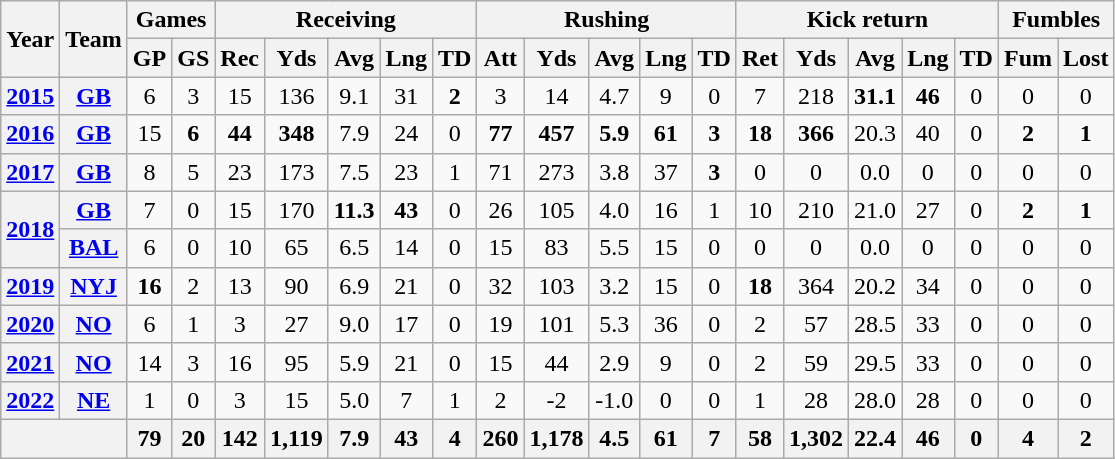<table class="wikitable" style="text-align: center;">
<tr>
<th rowspan="2">Year</th>
<th rowspan="2">Team</th>
<th colspan="2">Games</th>
<th colspan="5">Receiving</th>
<th colspan="5">Rushing</th>
<th colspan="5">Kick return</th>
<th colspan="2">Fumbles</th>
</tr>
<tr>
<th>GP</th>
<th>GS</th>
<th>Rec</th>
<th>Yds</th>
<th>Avg</th>
<th>Lng</th>
<th>TD</th>
<th>Att</th>
<th>Yds</th>
<th>Avg</th>
<th>Lng</th>
<th>TD</th>
<th>Ret</th>
<th>Yds</th>
<th>Avg</th>
<th>Lng</th>
<th>TD</th>
<th>Fum</th>
<th>Lost</th>
</tr>
<tr>
<th><a href='#'>2015</a></th>
<th><a href='#'>GB</a></th>
<td>6</td>
<td>3</td>
<td>15</td>
<td>136</td>
<td>9.1</td>
<td>31</td>
<td><strong>2</strong></td>
<td>3</td>
<td>14</td>
<td>4.7</td>
<td>9</td>
<td>0</td>
<td>7</td>
<td>218</td>
<td><strong>31.1</strong></td>
<td><strong>46</strong></td>
<td>0</td>
<td>0</td>
<td>0</td>
</tr>
<tr>
<th><a href='#'>2016</a></th>
<th><a href='#'>GB</a></th>
<td>15</td>
<td><strong>6</strong></td>
<td><strong>44</strong></td>
<td><strong>348</strong></td>
<td>7.9</td>
<td>24</td>
<td>0</td>
<td><strong>77</strong></td>
<td><strong>457</strong></td>
<td><strong>5.9</strong></td>
<td><strong>61</strong></td>
<td><strong>3</strong></td>
<td><strong>18</strong></td>
<td><strong>366</strong></td>
<td>20.3</td>
<td>40</td>
<td>0</td>
<td><strong>2</strong></td>
<td><strong>1</strong></td>
</tr>
<tr>
<th><a href='#'>2017</a></th>
<th><a href='#'>GB</a></th>
<td>8</td>
<td>5</td>
<td>23</td>
<td>173</td>
<td>7.5</td>
<td>23</td>
<td>1</td>
<td>71</td>
<td>273</td>
<td>3.8</td>
<td>37</td>
<td><strong>3</strong></td>
<td>0</td>
<td>0</td>
<td>0.0</td>
<td>0</td>
<td>0</td>
<td>0</td>
<td>0</td>
</tr>
<tr>
<th rowspan=2><a href='#'>2018</a></th>
<th><a href='#'>GB</a></th>
<td>7</td>
<td>0</td>
<td>15</td>
<td>170</td>
<td><strong>11.3</strong></td>
<td><strong>43</strong></td>
<td>0</td>
<td>26</td>
<td>105</td>
<td>4.0</td>
<td>16</td>
<td>1</td>
<td>10</td>
<td>210</td>
<td>21.0</td>
<td>27</td>
<td>0</td>
<td><strong>2</strong></td>
<td><strong>1</strong></td>
</tr>
<tr>
<th><a href='#'>BAL</a></th>
<td>6</td>
<td>0</td>
<td>10</td>
<td>65</td>
<td>6.5</td>
<td>14</td>
<td>0</td>
<td>15</td>
<td>83</td>
<td>5.5</td>
<td>15</td>
<td>0</td>
<td>0</td>
<td>0</td>
<td>0.0</td>
<td>0</td>
<td>0</td>
<td>0</td>
<td>0</td>
</tr>
<tr>
<th><a href='#'>2019</a></th>
<th><a href='#'>NYJ</a></th>
<td><strong>16</strong></td>
<td>2</td>
<td>13</td>
<td>90</td>
<td>6.9</td>
<td>21</td>
<td>0</td>
<td>32</td>
<td>103</td>
<td>3.2</td>
<td>15</td>
<td>0</td>
<td><strong>18</strong></td>
<td>364</td>
<td>20.2</td>
<td>34</td>
<td>0</td>
<td>0</td>
<td>0</td>
</tr>
<tr>
<th><a href='#'>2020</a></th>
<th><a href='#'>NO</a></th>
<td>6</td>
<td>1</td>
<td>3</td>
<td>27</td>
<td>9.0</td>
<td>17</td>
<td>0</td>
<td>19</td>
<td>101</td>
<td>5.3</td>
<td>36</td>
<td>0</td>
<td>2</td>
<td>57</td>
<td>28.5</td>
<td>33</td>
<td>0</td>
<td>0</td>
<td>0</td>
</tr>
<tr>
<th><a href='#'>2021</a></th>
<th><a href='#'>NO</a></th>
<td>14</td>
<td>3</td>
<td>16</td>
<td>95</td>
<td>5.9</td>
<td>21</td>
<td>0</td>
<td>15</td>
<td>44</td>
<td>2.9</td>
<td>9</td>
<td>0</td>
<td>2</td>
<td>59</td>
<td>29.5</td>
<td>33</td>
<td>0</td>
<td>0</td>
<td>0</td>
</tr>
<tr>
<th><a href='#'>2022</a></th>
<th><a href='#'>NE</a></th>
<td>1</td>
<td>0</td>
<td>3</td>
<td>15</td>
<td>5.0</td>
<td>7</td>
<td>1</td>
<td>2</td>
<td>-2</td>
<td>-1.0</td>
<td>0</td>
<td>0</td>
<td>1</td>
<td>28</td>
<td>28.0</td>
<td>28</td>
<td>0</td>
<td>0</td>
<td>0</td>
</tr>
<tr>
<th colspan="2"></th>
<th>79</th>
<th>20</th>
<th>142</th>
<th>1,119</th>
<th>7.9</th>
<th>43</th>
<th>4</th>
<th>260</th>
<th>1,178</th>
<th>4.5</th>
<th>61</th>
<th>7</th>
<th>58</th>
<th>1,302</th>
<th>22.4</th>
<th>46</th>
<th>0</th>
<th>4</th>
<th>2</th>
</tr>
</table>
